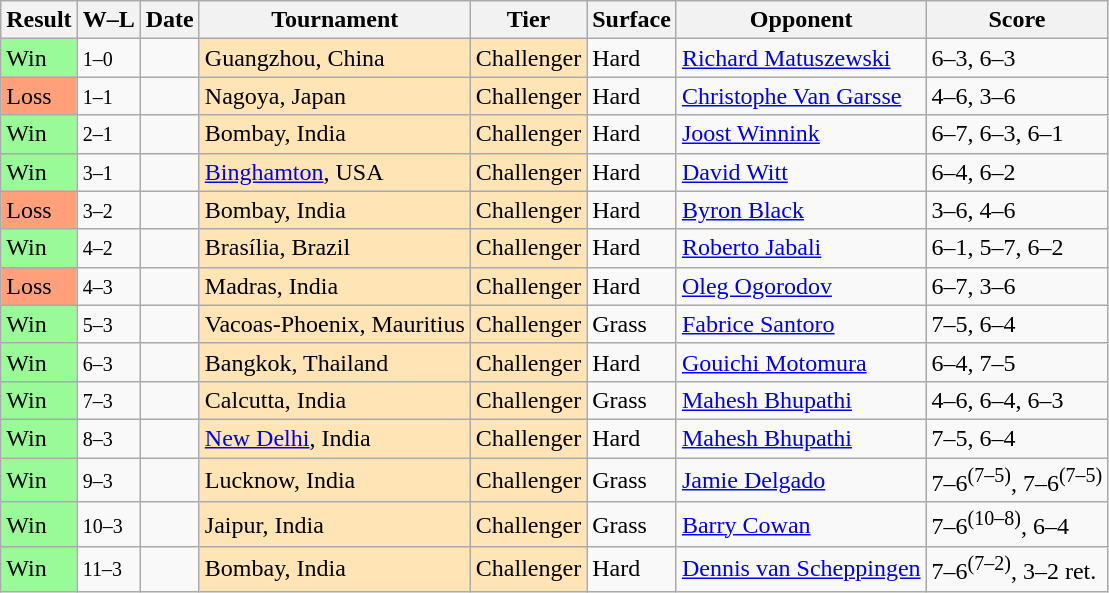<table class="sortable wikitable">
<tr>
<th>Result</th>
<th class="unsortable">W–L</th>
<th>Date</th>
<th>Tournament</th>
<th>Tier</th>
<th>Surface</th>
<th>Opponent</th>
<th class="unsortable">Score</th>
</tr>
<tr>
<td bgcolor=98FB98>Win</td>
<td><small>1–0</small></td>
<td></td>
<td style="background:moccasin;">Guangzhou, China</td>
<td style="background:moccasin;">Challenger</td>
<td>Hard</td>
<td> <a href='#'>Richard Matuszewski</a></td>
<td>6–3, 6–3</td>
</tr>
<tr>
<td bgcolor=#FFA07A>Loss</td>
<td><small>1–1</small></td>
<td></td>
<td style="background:moccasin;">Nagoya, Japan</td>
<td style="background:moccasin;">Challenger</td>
<td>Hard</td>
<td> <a href='#'>Christophe Van Garsse</a></td>
<td>4–6, 3–6</td>
</tr>
<tr>
<td bgcolor=98FB98>Win</td>
<td><small>2–1</small></td>
<td></td>
<td style="background:moccasin;">Bombay, India</td>
<td style="background:moccasin;">Challenger</td>
<td>Hard</td>
<td> <a href='#'>Joost Winnink</a></td>
<td>6–7, 6–3, 6–1</td>
</tr>
<tr>
<td bgcolor=98FB98>Win</td>
<td><small>3–1</small></td>
<td></td>
<td style="background:moccasin;"><a href='#'>Binghamton</a>, USA</td>
<td style="background:moccasin;">Challenger</td>
<td>Hard</td>
<td> <a href='#'>David Witt</a></td>
<td>6–4, 6–2</td>
</tr>
<tr>
<td bgcolor=#FFA07A>Loss</td>
<td><small>3–2</small></td>
<td></td>
<td style="background:moccasin;">Bombay, India</td>
<td style="background:moccasin;">Challenger</td>
<td>Hard</td>
<td> <a href='#'>Byron Black</a></td>
<td>3–6, 4–6</td>
</tr>
<tr>
<td bgcolor=98FB98>Win</td>
<td><small>4–2</small></td>
<td></td>
<td style="background:moccasin;">Brasília, Brazil</td>
<td style="background:moccasin;">Challenger</td>
<td>Hard</td>
<td> <a href='#'>Roberto Jabali</a></td>
<td>6–1, 5–7, 6–2</td>
</tr>
<tr>
<td bgcolor=#FFA07A>Loss</td>
<td><small>4–3</small></td>
<td></td>
<td style="background:moccasin;">Madras, India</td>
<td style="background:moccasin;">Challenger</td>
<td>Hard</td>
<td> <a href='#'>Oleg Ogorodov</a></td>
<td>6–7, 3–6</td>
</tr>
<tr>
<td bgcolor=98FB98>Win</td>
<td><small>5–3</small></td>
<td></td>
<td style="background:moccasin;">Vacoas-Phoenix, Mauritius</td>
<td style="background:moccasin;">Challenger</td>
<td>Grass</td>
<td> <a href='#'>Fabrice Santoro</a></td>
<td>7–5, 6–4</td>
</tr>
<tr>
<td bgcolor=98FB98>Win</td>
<td><small>6–3</small></td>
<td></td>
<td style="background:moccasin;">Bangkok, Thailand</td>
<td style="background:moccasin;">Challenger</td>
<td>Hard</td>
<td> <a href='#'>Gouichi Motomura</a></td>
<td>6–4, 7–5</td>
</tr>
<tr>
<td bgcolor=98FB98>Win</td>
<td><small>7–3</small></td>
<td></td>
<td style="background:moccasin;">Calcutta, India</td>
<td style="background:moccasin;">Challenger</td>
<td>Grass</td>
<td> <a href='#'>Mahesh Bhupathi</a></td>
<td>4–6, 6–4, 6–3</td>
</tr>
<tr>
<td bgcolor=98FB98>Win</td>
<td><small>8–3</small></td>
<td></td>
<td style="background:moccasin;"><a href='#'>New Delhi</a>, India</td>
<td style="background:moccasin;">Challenger</td>
<td>Hard</td>
<td> <a href='#'>Mahesh Bhupathi</a></td>
<td>7–5, 6–4</td>
</tr>
<tr>
<td bgcolor=98FB98>Win</td>
<td><small>9–3</small></td>
<td></td>
<td style="background:moccasin;">Lucknow, India</td>
<td style="background:moccasin;">Challenger</td>
<td>Grass</td>
<td> <a href='#'>Jamie Delgado</a></td>
<td>7–6<sup>(7–5)</sup>, 7–6<sup>(7–5)</sup></td>
</tr>
<tr>
<td bgcolor=98FB98>Win</td>
<td><small>10–3</small></td>
<td></td>
<td style="background:moccasin;">Jaipur, India</td>
<td style="background:moccasin;">Challenger</td>
<td>Grass</td>
<td> <a href='#'>Barry Cowan</a></td>
<td>7–6<sup>(10–8)</sup>, 6–4</td>
</tr>
<tr>
<td bgcolor=98FB98>Win</td>
<td><small>11–3</small></td>
<td></td>
<td style="background:moccasin;">Bombay, India</td>
<td style="background:moccasin;">Challenger</td>
<td>Hard</td>
<td> <a href='#'>Dennis van Scheppingen</a></td>
<td>7–6<sup>(7–2)</sup>, 3–2 ret.</td>
</tr>
</table>
